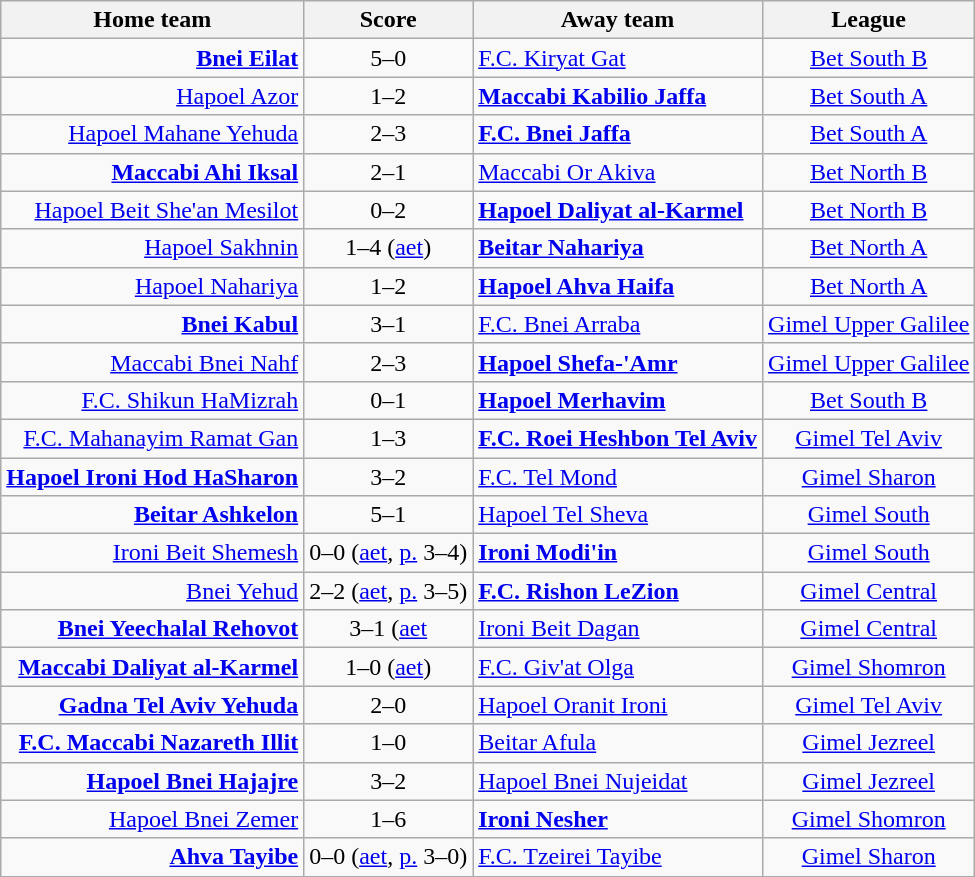<table class="wikitable" style="text-align: center">
<tr>
<th>Home team</th>
<th>Score</th>
<th>Away team</th>
<th>League</th>
</tr>
<tr>
<td align="right"><strong><a href='#'>Bnei Eilat</a></strong></td>
<td>5–0</td>
<td align="left"><a href='#'>F.C. Kiryat Gat</a></td>
<td><a href='#'>Bet South B</a></td>
</tr>
<tr>
<td align="right"><a href='#'>Hapoel Azor</a></td>
<td>1–2</td>
<td align="left"><strong><a href='#'>Maccabi Kabilio Jaffa</a></strong></td>
<td><a href='#'>Bet South A</a></td>
</tr>
<tr>
<td align="right"><a href='#'>Hapoel Mahane Yehuda</a></td>
<td>2–3</td>
<td align="left"><strong><a href='#'>F.C. Bnei Jaffa</a></strong></td>
<td><a href='#'>Bet South A</a></td>
</tr>
<tr>
<td align="right"><strong><a href='#'>Maccabi Ahi Iksal</a></strong></td>
<td>2–1</td>
<td align="left"><a href='#'>Maccabi Or Akiva</a></td>
<td><a href='#'>Bet North B</a></td>
</tr>
<tr>
<td align="right"><a href='#'>Hapoel Beit She'an Mesilot</a></td>
<td>0–2</td>
<td align="left"><strong><a href='#'>Hapoel Daliyat al-Karmel</a></strong></td>
<td><a href='#'>Bet North B</a></td>
</tr>
<tr>
<td align="right"><a href='#'>Hapoel Sakhnin</a></td>
<td>1–4 (<a href='#'>aet</a>)</td>
<td align="left"><strong><a href='#'>Beitar Nahariya</a></strong></td>
<td><a href='#'>Bet North A</a></td>
</tr>
<tr>
<td align="right"><a href='#'>Hapoel Nahariya</a></td>
<td>1–2</td>
<td align="left"><strong><a href='#'>Hapoel Ahva Haifa</a></strong></td>
<td><a href='#'>Bet North A</a></td>
</tr>
<tr>
<td align="right"><strong><a href='#'>Bnei Kabul</a></strong></td>
<td>3–1</td>
<td align="left"><a href='#'>F.C. Bnei Arraba</a></td>
<td><a href='#'>Gimel Upper Galilee</a></td>
</tr>
<tr>
<td align="right"><a href='#'>Maccabi Bnei Nahf</a></td>
<td>2–3</td>
<td align="left"><strong><a href='#'>Hapoel Shefa-'Amr</a></strong></td>
<td><a href='#'>Gimel Upper Galilee</a></td>
</tr>
<tr>
<td align="right"><a href='#'>F.C. Shikun HaMizrah</a></td>
<td>0–1</td>
<td align="left"><strong><a href='#'>Hapoel Merhavim</a></strong></td>
<td><a href='#'>Bet South B</a></td>
</tr>
<tr>
<td align="right"><a href='#'>F.C. Mahanayim Ramat Gan</a></td>
<td>1–3</td>
<td align="left"><strong><a href='#'>F.C. Roei Heshbon Tel Aviv</a></strong></td>
<td><a href='#'>Gimel Tel Aviv</a></td>
</tr>
<tr>
<td align="right"><strong><a href='#'>Hapoel Ironi Hod HaSharon</a></strong></td>
<td>3–2</td>
<td align="left"><a href='#'>F.C. Tel Mond</a></td>
<td><a href='#'>Gimel Sharon</a></td>
</tr>
<tr>
<td align="right"><strong><a href='#'>Beitar Ashkelon</a></strong></td>
<td>5–1</td>
<td align="left"><a href='#'>Hapoel Tel Sheva</a></td>
<td><a href='#'>Gimel South</a></td>
</tr>
<tr>
<td align="right"><a href='#'>Ironi Beit Shemesh</a></td>
<td>0–0 (<a href='#'>aet</a>, <a href='#'>p.</a> 3–4)</td>
<td align="left"><strong><a href='#'>Ironi Modi'in</a></strong></td>
<td><a href='#'>Gimel South</a></td>
</tr>
<tr>
<td align="right"><a href='#'>Bnei Yehud</a></td>
<td>2–2 (<a href='#'>aet</a>, <a href='#'>p.</a> 3–5)</td>
<td align="left"><strong><a href='#'>F.C. Rishon LeZion</a></strong></td>
<td><a href='#'>Gimel Central</a></td>
</tr>
<tr>
<td align="right"><strong><a href='#'>Bnei Yeechalal Rehovot</a></strong></td>
<td>3–1 (<a href='#'>aet</a></td>
<td align="left"><a href='#'>Ironi Beit Dagan</a></td>
<td><a href='#'>Gimel Central</a></td>
</tr>
<tr>
<td align="right"><strong><a href='#'>Maccabi Daliyat al-Karmel</a></strong></td>
<td>1–0 (<a href='#'>aet</a>)</td>
<td align="left"><a href='#'>F.C. Giv'at Olga</a></td>
<td><a href='#'>Gimel Shomron</a></td>
</tr>
<tr>
<td align="right"><strong><a href='#'>Gadna Tel Aviv Yehuda</a></strong></td>
<td>2–0</td>
<td align="left"><a href='#'>Hapoel Oranit Ironi</a></td>
<td><a href='#'>Gimel Tel Aviv</a></td>
</tr>
<tr>
<td align="right"><strong><a href='#'>F.C. Maccabi Nazareth Illit</a></strong></td>
<td>1–0</td>
<td align="left"><a href='#'>Beitar Afula</a></td>
<td><a href='#'>Gimel Jezreel</a></td>
</tr>
<tr>
<td align="right"><strong><a href='#'>Hapoel Bnei Hajajre</a></strong></td>
<td>3–2</td>
<td align="left"><a href='#'>Hapoel Bnei Nujeidat</a></td>
<td><a href='#'>Gimel Jezreel</a></td>
</tr>
<tr>
<td align="right"><a href='#'>Hapoel Bnei Zemer</a></td>
<td>1–6</td>
<td align="left"><strong><a href='#'>Ironi Nesher</a></strong></td>
<td><a href='#'>Gimel Shomron</a></td>
</tr>
<tr>
<td align="right"><strong><a href='#'>Ahva Tayibe</a></strong></td>
<td>0–0 (<a href='#'>aet</a>, <a href='#'>p.</a> 3–0)</td>
<td align="left"><a href='#'>F.C. Tzeirei Tayibe</a></td>
<td><a href='#'>Gimel Sharon</a></td>
</tr>
</table>
